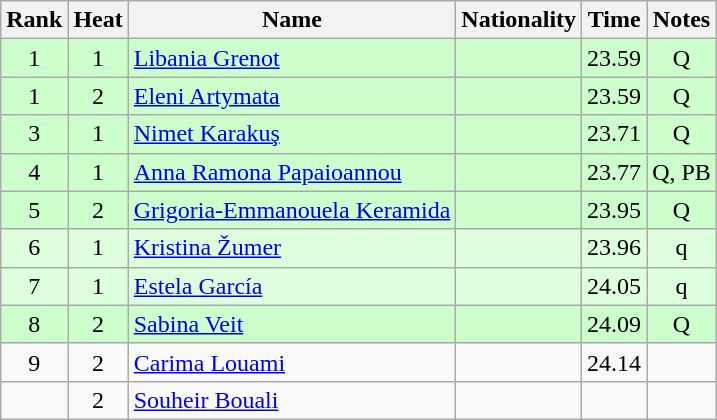<table class="wikitable sortable" style="text-align:center">
<tr>
<th>Rank</th>
<th>Heat</th>
<th>Name</th>
<th>Nationality</th>
<th>Time</th>
<th>Notes</th>
</tr>
<tr bgcolor=ccffcc>
<td>1</td>
<td>1</td>
<td align=left><a href='#'>Libania Grenot</a></td>
<td align=left></td>
<td>23.59</td>
<td>Q</td>
</tr>
<tr bgcolor=ccffcc>
<td>1</td>
<td>2</td>
<td align=left><a href='#'>Eleni Artymata</a></td>
<td align=left></td>
<td>23.59</td>
<td>Q</td>
</tr>
<tr bgcolor=ccffcc>
<td>3</td>
<td>1</td>
<td align=left><a href='#'>Nimet Karakuş</a></td>
<td align=left></td>
<td>23.71</td>
<td>Q</td>
</tr>
<tr bgcolor=ccffcc>
<td>4</td>
<td>1</td>
<td align=left><a href='#'>Anna Ramona Papaioannou</a></td>
<td align=left></td>
<td>23.77</td>
<td>Q, PB</td>
</tr>
<tr bgcolor=ccffcc>
<td>5</td>
<td>2</td>
<td align=left><a href='#'>Grigoria-Emmanouela Keramida</a></td>
<td align=left></td>
<td>23.95</td>
<td>Q</td>
</tr>
<tr bgcolor=ddffdd>
<td>6</td>
<td>1</td>
<td align=left><a href='#'>Kristina Žumer</a></td>
<td align=left></td>
<td>23.96</td>
<td>q</td>
</tr>
<tr bgcolor=ddffdd>
<td>7</td>
<td>1</td>
<td align=left><a href='#'>Estela García</a></td>
<td align=left></td>
<td>24.05</td>
<td>q</td>
</tr>
<tr bgcolor=ccffcc>
<td>8</td>
<td>2</td>
<td align=left><a href='#'>Sabina Veit</a></td>
<td align=left></td>
<td>24.09</td>
<td>Q</td>
</tr>
<tr>
<td>9</td>
<td>2</td>
<td align=left><a href='#'>Carima Louami</a></td>
<td align=left></td>
<td>24.14</td>
<td></td>
</tr>
<tr>
<td></td>
<td>2</td>
<td align=left><a href='#'>Souheir Bouali</a></td>
<td align=left></td>
<td></td>
<td></td>
</tr>
</table>
